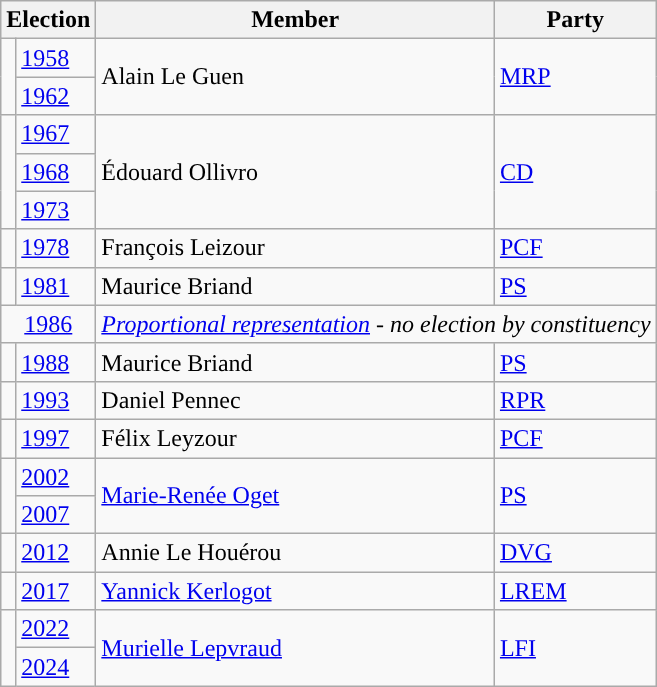<table class="wikitable">
<tr>
<th colspan="2">Election</th>
<th>Member</th>
<th>Party</th>
</tr>
<tr>
<td rowspan="2" style="color:inherit;background-color: "></td>
<td><a href='#'>1958</a></td>
<td rowspan="2">Alain Le Guen</td>
<td rowspan="2"><a href='#'>MRP</a></td>
</tr>
<tr>
<td><a href='#'>1962</a></td>
</tr>
<tr>
<td rowspan="3" style="color:inherit;background-color: "></td>
<td><a href='#'>1967</a></td>
<td rowspan="3">Édouard Ollivro</td>
<td rowspan="3"><a href='#'>CD</a></td>
</tr>
<tr>
<td><a href='#'>1968</a></td>
</tr>
<tr>
<td><a href='#'>1973</a></td>
</tr>
<tr>
<td style="color:inherit;background-color: "></td>
<td><a href='#'>1978</a></td>
<td>François Leizour</td>
<td><a href='#'>PCF</a></td>
</tr>
<tr>
<td style="color:inherit;background-color: "></td>
<td><a href='#'>1981</a></td>
<td>Maurice Briand</td>
<td><a href='#'>PS</a></td>
</tr>
<tr>
<td colspan="2" align="center"><a href='#'>1986</a></td>
<td colspan="2"><em><a href='#'>Proportional representation</a> - no election by constituency</em></td>
</tr>
<tr>
<td style="color:inherit;background-color: "></td>
<td><a href='#'>1988</a></td>
<td>Maurice Briand</td>
<td><a href='#'>PS</a></td>
</tr>
<tr>
<td style="color:inherit;background-color: "></td>
<td><a href='#'>1993</a></td>
<td>Daniel Pennec</td>
<td><a href='#'>RPR</a></td>
</tr>
<tr>
<td style="color:inherit;background-color: "></td>
<td><a href='#'>1997</a></td>
<td>Félix Leyzour</td>
<td><a href='#'>PCF</a></td>
</tr>
<tr>
<td rowspan="2" style="color:inherit;background-color: "></td>
<td><a href='#'>2002</a></td>
<td rowspan="2"><a href='#'>Marie-Renée Oget</a></td>
<td rowspan="2"><a href='#'>PS</a></td>
</tr>
<tr>
<td><a href='#'>2007</a></td>
</tr>
<tr>
<td style="color:inherit;background-color: "></td>
<td><a href='#'>2012</a></td>
<td>Annie Le Houérou</td>
<td><a href='#'>DVG</a></td>
</tr>
<tr>
<td style="color:inherit;background-color: "></td>
<td><a href='#'>2017</a></td>
<td><a href='#'>Yannick Kerlogot</a></td>
<td><a href='#'>LREM</a></td>
</tr>
<tr>
<td rowspan="2" style="color:inherit;background-color: "></td>
<td><a href='#'>2022</a></td>
<td rowspan="2"><a href='#'>Murielle Lepvraud</a></td>
<td rowspan="2"><a href='#'>LFI</a></td>
</tr>
<tr>
<td><a href='#'>2024</a></td>
</tr>
</table>
